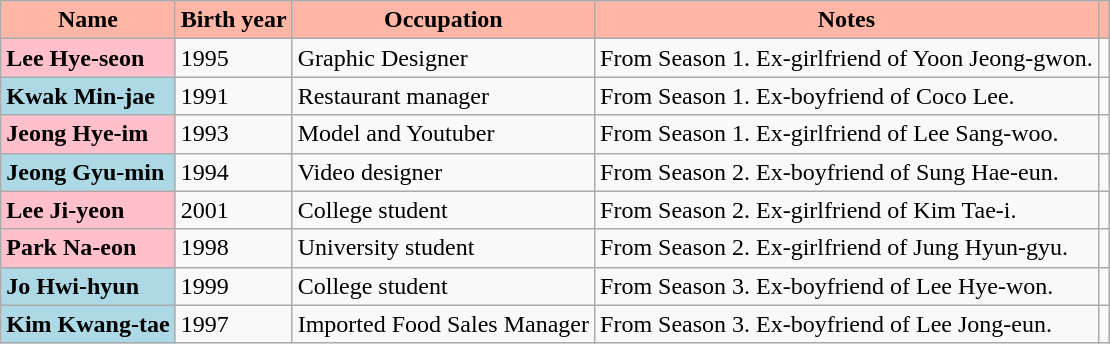<table class="wikitable">
<tr style="background:#FFB6A7; font-weight:bold; text-align:center">
<td>Name</td>
<td>Birth year</td>
<td>Occupation</td>
<td>Notes</td>
<td></td>
</tr>
<tr>
<td style="background:pink"><strong>Lee Hye-seon</strong></td>
<td>1995</td>
<td>Graphic Designer</td>
<td>From Season 1. Ex-girlfriend of Yoon Jeong-gwon.</td>
<td></td>
</tr>
<tr>
<td style="background:lightblue"><strong>Kwak Min-jae</strong></td>
<td>1991</td>
<td>Restaurant manager</td>
<td>From Season 1. Ex-boyfriend of Coco Lee.</td>
<td></td>
</tr>
<tr>
<td style="background:pink"><strong>Jeong Hye-im</strong></td>
<td>1993</td>
<td>Model and Youtuber</td>
<td>From Season 1. Ex-girlfriend of Lee Sang-woo.</td>
<td></td>
</tr>
<tr>
<td style="background:lightblue"><strong>Jeong Gyu-min</strong></td>
<td>1994</td>
<td>Video designer <br></td>
<td>From Season 2. Ex-boyfriend of Sung Hae-eun.</td>
<td></td>
</tr>
<tr>
<td style="background:pink"><strong>Lee Ji-yeon</strong></td>
<td>2001</td>
<td>College student <br></td>
<td>From Season 2. Ex-girlfriend of Kim Tae-i.</td>
<td></td>
</tr>
<tr>
<td style="background:pink"><strong>Park Na-eon</strong></td>
<td>1998</td>
<td>University student <br></td>
<td>From Season 2. Ex-girlfriend of Jung Hyun-gyu.</td>
<td></td>
</tr>
<tr>
<td style="background:lightblue"><strong>Jo Hwi-hyun</strong></td>
<td>1999</td>
<td>College student <br></td>
<td>From Season 3. Ex-boyfriend of Lee Hye-won.</td>
<td></td>
</tr>
<tr>
<td style="background:lightblue"><strong>Kim Kwang-tae</strong></td>
<td>1997</td>
<td>Imported Food Sales Manager <br></td>
<td>From Season 3. Ex-boyfriend of Lee Jong-eun.</td>
<td></td>
</tr>
</table>
